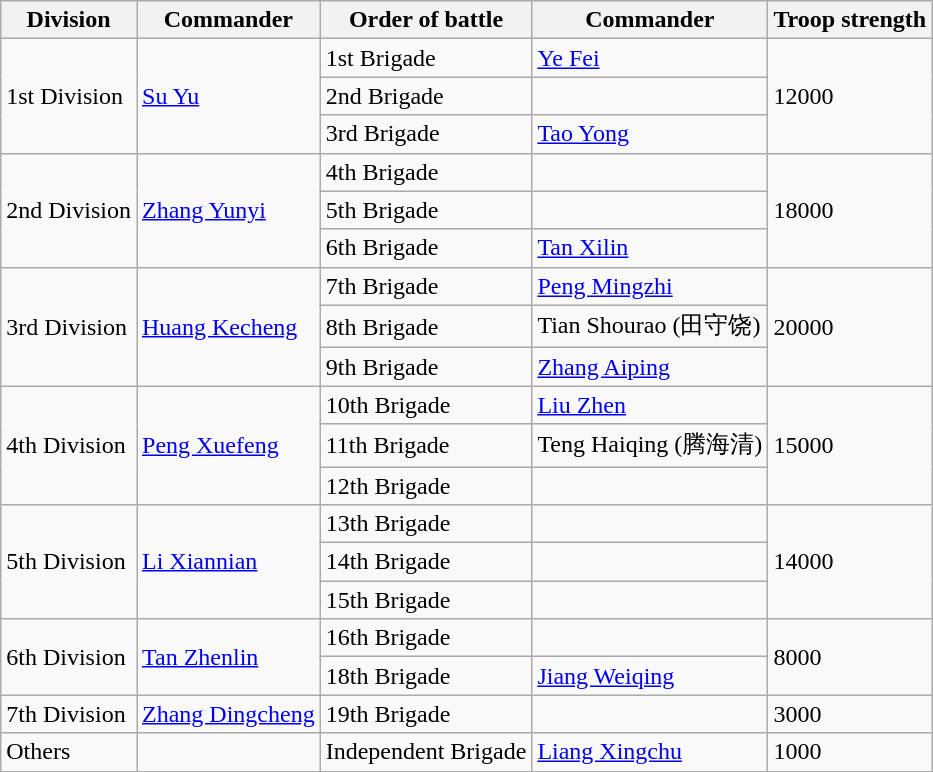<table class="wikitable">
<tr>
<th>Division</th>
<th>Commander</th>
<th>Order of battle</th>
<th>Commander</th>
<th>Troop strength</th>
</tr>
<tr>
<td rowspan="3">1st Division</td>
<td rowspan="3"><a href='#'>Su Yu</a></td>
<td>1st Brigade</td>
<td><a href='#'>Ye Fei</a></td>
<td rowspan="3">12000</td>
</tr>
<tr>
<td>2nd Brigade</td>
<td></td>
</tr>
<tr>
<td>3rd Brigade</td>
<td><a href='#'>Tao Yong</a></td>
</tr>
<tr>
<td rowspan="3">2nd Division</td>
<td rowspan="3"><a href='#'>Zhang Yunyi</a></td>
<td>4th Brigade</td>
<td></td>
<td rowspan="3">18000</td>
</tr>
<tr>
<td>5th Brigade</td>
<td></td>
</tr>
<tr>
<td>6th Brigade</td>
<td><a href='#'>Tan Xilin</a></td>
</tr>
<tr>
<td rowspan="3">3rd Division</td>
<td rowspan="3"><a href='#'>Huang Kecheng</a></td>
<td>7th Brigade</td>
<td><a href='#'>Peng Mingzhi</a></td>
<td rowspan="3">20000</td>
</tr>
<tr>
<td>8th Brigade</td>
<td>Tian Shourao (田守饶)</td>
</tr>
<tr>
<td>9th Brigade</td>
<td><a href='#'>Zhang Aiping</a></td>
</tr>
<tr>
<td rowspan="3">4th Division</td>
<td rowspan="3"><a href='#'>Peng Xuefeng</a></td>
<td>10th Brigade</td>
<td><a href='#'>Liu Zhen</a></td>
<td rowspan="3">15000</td>
</tr>
<tr>
<td>11th Brigade</td>
<td>Teng Haiqing (腾海清)</td>
</tr>
<tr>
<td>12th Brigade</td>
<td></td>
</tr>
<tr>
<td rowspan="3">5th Division</td>
<td rowspan="3"><a href='#'>Li Xiannian</a></td>
<td>13th Brigade</td>
<td></td>
<td rowspan="3">14000</td>
</tr>
<tr>
<td>14th Brigade</td>
<td></td>
</tr>
<tr>
<td>15th Brigade</td>
<td></td>
</tr>
<tr>
<td rowspan="2">6th Division</td>
<td rowspan="2"><a href='#'>Tan Zhenlin</a></td>
<td>16th Brigade</td>
<td></td>
<td rowspan="2">8000</td>
</tr>
<tr>
<td>18th Brigade</td>
<td><a href='#'>Jiang Weiqing</a></td>
</tr>
<tr>
<td rowspan="1">7th Division</td>
<td rowspan="1"><a href='#'>Zhang Dingcheng</a></td>
<td>19th Brigade</td>
<td></td>
<td rowspan="1">3000</td>
</tr>
<tr>
<td rowspan="1">Others</td>
<td rowspan="1"></td>
<td>Independent Brigade</td>
<td><a href='#'>Liang Xingchu</a></td>
<td rowspan="1">1000</td>
</tr>
</table>
